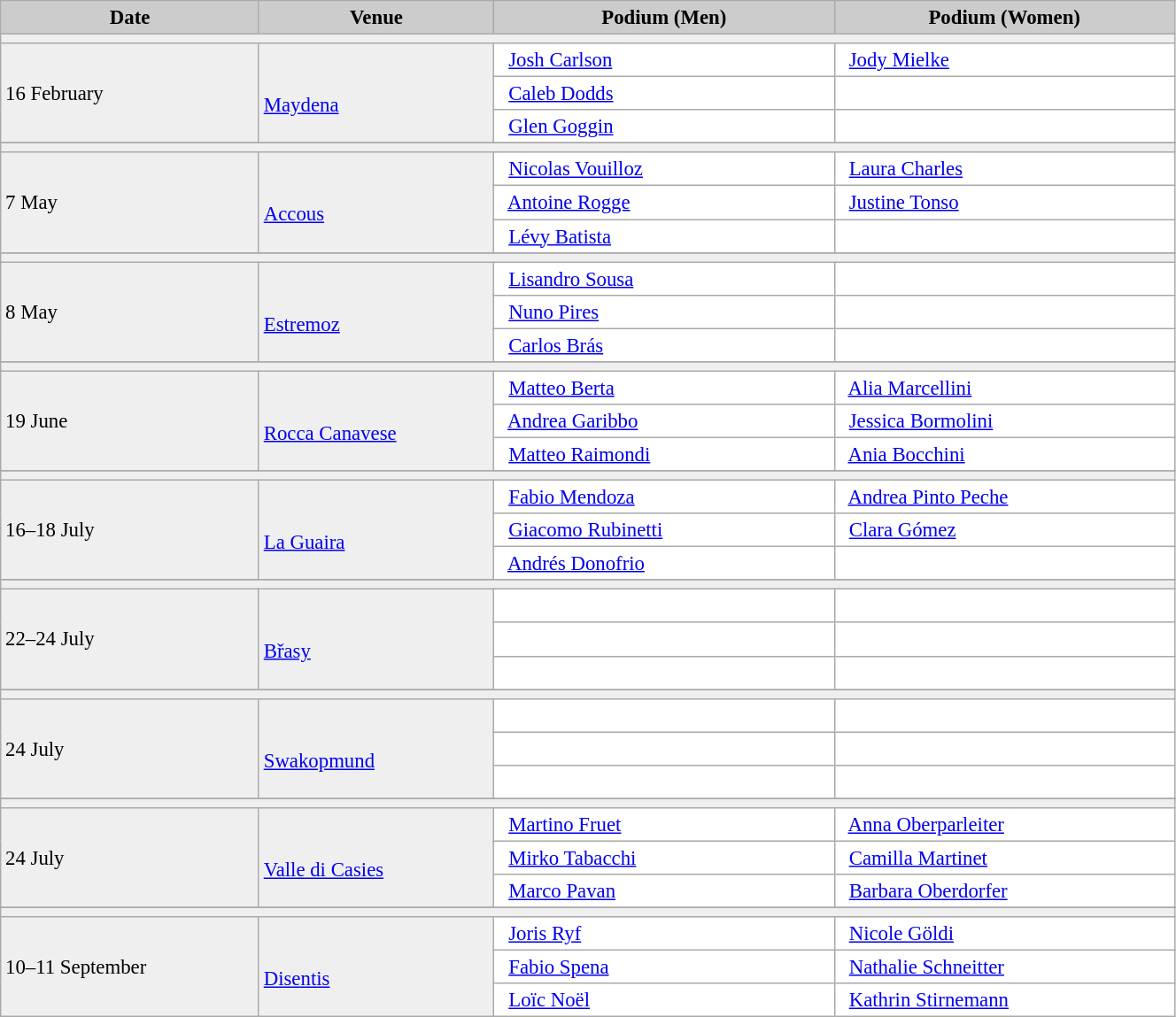<table class="wikitable" width=70% bgcolor="#f7f8ff" cellpadding="3" cellspacing="0" border="1" style="font-size: 95%; border: gray solid 1px; border-collapse: collapse;">
<tr bgcolor="#CCCCCC">
<td align="center"><strong>Date</strong></td>
<td width=20% align="center"><strong>Venue</strong></td>
<td width=29% align="center"><strong>Podium (Men)</strong></td>
<td width=29% align="center"><strong>Podium (Women)</strong></td>
</tr>
<tr bgcolor="#EFEFEF">
<td colspan=4></td>
</tr>
<tr bgcolor="#EFEFEF">
<td rowspan=3>16 February</td>
<td rowspan=3><br><a href='#'>Maydena</a></td>
<td bgcolor="#ffffff">   <a href='#'>Josh Carlson</a></td>
<td bgcolor="#ffffff">   <a href='#'>Jody Mielke</a></td>
</tr>
<tr>
<td bgcolor="#ffffff">   <a href='#'>Caleb Dodds</a></td>
<td bgcolor="#ffffff">  </td>
</tr>
<tr>
<td bgcolor="#ffffff">   <a href='#'>Glen Goggin</a></td>
<td bgcolor="#ffffff">  </td>
</tr>
<tr>
</tr>
<tr bgcolor="#EFEFEF">
<td colspan=4></td>
</tr>
<tr bgcolor="#EFEFEF">
<td rowspan=3>7 May</td>
<td rowspan=3><br><a href='#'>Accous</a></td>
<td bgcolor="#ffffff">   <a href='#'>Nicolas Vouilloz</a></td>
<td bgcolor="#ffffff">   <a href='#'>Laura Charles</a></td>
</tr>
<tr>
<td bgcolor="#ffffff">   <a href='#'>Antoine Rogge</a></td>
<td bgcolor="#ffffff">   <a href='#'>Justine Tonso</a></td>
</tr>
<tr>
<td bgcolor="#ffffff">   <a href='#'>Lévy Batista</a></td>
<td bgcolor="#ffffff">  </td>
</tr>
<tr>
</tr>
<tr bgcolor="#EFEFEF">
<td colspan=4></td>
</tr>
<tr bgcolor="#EFEFEF">
<td rowspan=3>8 May</td>
<td rowspan=3><br><a href='#'>Estremoz</a></td>
<td bgcolor="#ffffff">   <a href='#'>Lisandro Sousa</a></td>
<td bgcolor="#ffffff">  </td>
</tr>
<tr>
<td bgcolor="#ffffff">   <a href='#'>Nuno Pires</a></td>
<td bgcolor="#ffffff">  </td>
</tr>
<tr>
<td bgcolor="#ffffff">   <a href='#'>Carlos Brás</a></td>
<td bgcolor="#ffffff">  </td>
</tr>
<tr>
</tr>
<tr bgcolor="#EFEFEF">
<td colspan=4></td>
</tr>
<tr bgcolor="#EFEFEF">
<td rowspan=3>19 June</td>
<td rowspan=3><br><a href='#'>Rocca Canavese</a></td>
<td bgcolor="#ffffff">   <a href='#'>Matteo Berta</a></td>
<td bgcolor="#ffffff">   <a href='#'>Alia Marcellini</a></td>
</tr>
<tr>
<td bgcolor="#ffffff">   <a href='#'>Andrea Garibbo</a></td>
<td bgcolor="#ffffff">   <a href='#'>Jessica Bormolini</a></td>
</tr>
<tr>
<td bgcolor="#ffffff">   <a href='#'>Matteo Raimondi</a></td>
<td bgcolor="#ffffff">   <a href='#'>Ania Bocchini</a></td>
</tr>
<tr>
</tr>
<tr bgcolor="#EFEFEF">
<td colspan=4></td>
</tr>
<tr bgcolor="#EFEFEF">
<td rowspan=3>16–18 July</td>
<td rowspan=3><br><a href='#'>La Guaira</a></td>
<td bgcolor="#ffffff">   <a href='#'>Fabio Mendoza</a></td>
<td bgcolor="#ffffff">   <a href='#'>Andrea Pinto Peche</a></td>
</tr>
<tr>
<td bgcolor="#ffffff">   <a href='#'>Giacomo Rubinetti</a></td>
<td bgcolor="#ffffff">   <a href='#'>Clara Gómez</a></td>
</tr>
<tr>
<td bgcolor="#ffffff">   <a href='#'>Andrés Donofrio</a></td>
<td bgcolor="#ffffff">  </td>
</tr>
<tr>
</tr>
<tr bgcolor="#EFEFEF">
<td colspan=4></td>
</tr>
<tr bgcolor="#EFEFEF">
<td rowspan=3>22–24 July</td>
<td rowspan=3><br><a href='#'>Břasy</a></td>
<td bgcolor="#ffffff">  </td>
<td bgcolor="#ffffff">  </td>
</tr>
<tr>
<td bgcolor="#ffffff">  </td>
<td bgcolor="#ffffff">  </td>
</tr>
<tr>
<td bgcolor="#ffffff">  </td>
<td bgcolor="#ffffff">  </td>
</tr>
<tr>
</tr>
<tr bgcolor="#EFEFEF">
<td colspan=4></td>
</tr>
<tr bgcolor="#EFEFEF">
<td rowspan=3>24 July</td>
<td rowspan=3><br><a href='#'>Swakopmund</a></td>
<td bgcolor="#ffffff">  </td>
<td bgcolor="#ffffff">  </td>
</tr>
<tr>
<td bgcolor="#ffffff">  </td>
<td bgcolor="#ffffff">  </td>
</tr>
<tr>
<td bgcolor="#ffffff">  </td>
<td bgcolor="#ffffff">  </td>
</tr>
<tr>
</tr>
<tr bgcolor="#EFEFEF">
<td colspan=4></td>
</tr>
<tr bgcolor="#EFEFEF">
<td rowspan=3>24 July</td>
<td rowspan=3><br><a href='#'>Valle di Casies</a></td>
<td bgcolor="#ffffff">   <a href='#'>Martino Fruet</a></td>
<td bgcolor="#ffffff">   <a href='#'>Anna Oberparleiter</a></td>
</tr>
<tr>
<td bgcolor="#ffffff">   <a href='#'>Mirko Tabacchi</a></td>
<td bgcolor="#ffffff">   <a href='#'>Camilla Martinet</a></td>
</tr>
<tr>
<td bgcolor="#ffffff">   <a href='#'>Marco Pavan</a></td>
<td bgcolor="#ffffff">   <a href='#'>Barbara Oberdorfer</a></td>
</tr>
<tr>
</tr>
<tr bgcolor="#EFEFEF">
<td colspan=4></td>
</tr>
<tr bgcolor="#EFEFEF">
<td rowspan=3>10–11 September</td>
<td rowspan=3><br><a href='#'>Disentis</a></td>
<td bgcolor="#ffffff">   <a href='#'>Joris Ryf</a></td>
<td bgcolor="#ffffff">   <a href='#'>Nicole Göldi</a></td>
</tr>
<tr>
<td bgcolor="#ffffff">   <a href='#'>Fabio Spena</a></td>
<td bgcolor="#ffffff">   <a href='#'>Nathalie Schneitter</a></td>
</tr>
<tr>
<td bgcolor="#ffffff">   <a href='#'>Loïc Noël</a></td>
<td bgcolor="#ffffff">   <a href='#'>Kathrin Stirnemann</a></td>
</tr>
</table>
